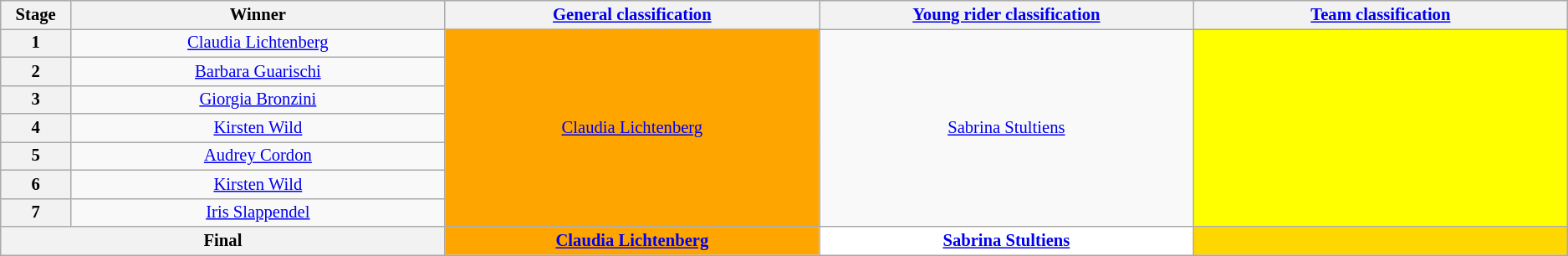<table class="wikitable" style="text-align: center; font-size:86%;">
<tr style="background-color: #efefef;">
<th width="1%">Stage</th>
<th width="10%">Winner</th>
<th width="10%"><a href='#'>General classification</a><br></th>
<th width="10%"><a href='#'>Young rider classification</a><br></th>
<th width="10%"><a href='#'>Team classification</a><br></th>
</tr>
<tr>
<th>1</th>
<td><a href='#'>Claudia Lichtenberg</a></td>
<td style="background:orange;" rowspan=7><a href='#'>Claudia Lichtenberg</a></td>
<td rowspan=7><a href='#'>Sabrina Stultiens</a></td>
<td style="background:yellow;" rowspan=7></td>
</tr>
<tr>
<th>2</th>
<td><a href='#'>Barbara Guarischi</a></td>
</tr>
<tr>
<th>3</th>
<td><a href='#'>Giorgia Bronzini</a></td>
</tr>
<tr>
<th>4</th>
<td><a href='#'>Kirsten Wild</a></td>
</tr>
<tr>
<th>5</th>
<td><a href='#'>Audrey Cordon</a></td>
</tr>
<tr>
<th>6</th>
<td><a href='#'>Kirsten Wild</a></td>
</tr>
<tr>
<th>7</th>
<td><a href='#'>Iris Slappendel</a></td>
</tr>
<tr>
<th colspan=2><strong>Final</strong></th>
<th style="background:orange;"><a href='#'>Claudia Lichtenberg</a></th>
<th style="background:white;"><a href='#'>Sabrina Stultiens</a></th>
<th style="background:gold;"></th>
</tr>
</table>
